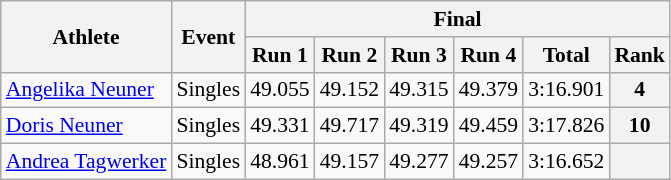<table class="wikitable" style="font-size:90%">
<tr>
<th rowspan="2">Athlete</th>
<th rowspan="2">Event</th>
<th colspan="6">Final</th>
</tr>
<tr>
<th>Run 1</th>
<th>Run 2</th>
<th>Run 3</th>
<th>Run 4</th>
<th>Total</th>
<th>Rank</th>
</tr>
<tr>
<td><a href='#'>Angelika Neuner</a></td>
<td>Singles</td>
<td align="center">49.055</td>
<td align="center">49.152</td>
<td align="center">49.315</td>
<td align="center">49.379</td>
<td align="center">3:16.901</td>
<th align="center">4</th>
</tr>
<tr>
<td><a href='#'>Doris Neuner</a></td>
<td>Singles</td>
<td align="center">49.331</td>
<td align="center">49.717</td>
<td align="center">49.319</td>
<td align="center">49.459</td>
<td align="center">3:17.826</td>
<th align="center">10</th>
</tr>
<tr>
<td><a href='#'>Andrea Tagwerker</a></td>
<td>Singles</td>
<td align="center">48.961</td>
<td align="center">49.157</td>
<td align="center">49.277</td>
<td align="center">49.257</td>
<td align="center">3:16.652</td>
<th align="center"></th>
</tr>
</table>
